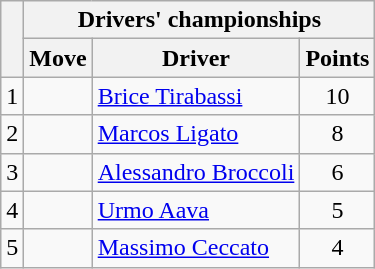<table class="wikitable">
<tr>
<th rowspan="2"></th>
<th colspan="3">Drivers' championships</th>
</tr>
<tr>
<th>Move</th>
<th>Driver</th>
<th>Points</th>
</tr>
<tr>
<td align="center">1</td>
<td align="center"></td>
<td> <a href='#'>Brice Tirabassi</a></td>
<td align="center">10</td>
</tr>
<tr>
<td align="center">2</td>
<td align="center"></td>
<td> <a href='#'>Marcos Ligato</a></td>
<td align="center">8</td>
</tr>
<tr>
<td align="center">3</td>
<td align="center"></td>
<td> <a href='#'>Alessandro Broccoli</a></td>
<td align="center">6</td>
</tr>
<tr>
<td align="center">4</td>
<td align="center"></td>
<td> <a href='#'>Urmo Aava</a></td>
<td align="center">5</td>
</tr>
<tr>
<td align="center">5</td>
<td align="center"></td>
<td> <a href='#'>Massimo Ceccato</a></td>
<td align="center">4</td>
</tr>
</table>
